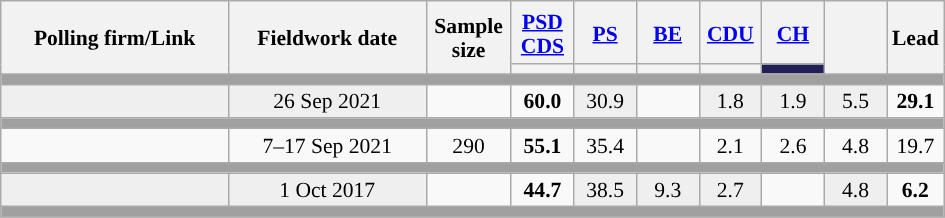<table class="wikitable sortable mw-datatable" style="text-align:center;font-size:90%;line-height:16px;">
<tr style="height:42px;">
<th style="width:145px;" rowspan="2">Polling firm/Link</th>
<th style="width:125px;" rowspan="2">Fieldwork date</th>
<th class="unsortable" style="width:50px;" rowspan="2">Sample size</th>
<th class="unsortable" style="width:35px;"><a href='#'>PSD</a><br><a href='#'>CDS</a></th>
<th class="unsortable" style="width:35px;"><a href='#'>PS</a></th>
<th class="unsortable" style="width:35px;"><a href='#'>BE</a></th>
<th class="unsortable" style="width:35px;"><a href='#'>CDU</a></th>
<th class="unsortable" style="width:35px;"><a href='#'>CH</a></th>
<th class="unsortable" style="width:35px;" rowspan="2"></th>
<th class="unsortable" style="width:30px;" rowspan="2">Lead</th>
</tr>
<tr>
<th class="unsortable" style="color:inherit;background:"></th>
<th class="unsortable" style="color:inherit;background:"></th>
<th class="unsortable" style="color:inherit;background:"></th>
<th class="unsortable" style="color:inherit;background:"></th>
<th class="sortable" style="background:#202056;"></th>
</tr>
<tr>
<td colspan="17" style="background:#A0A0A0"></td>
</tr>
<tr>
<td style="background:#EFEFEF;"><strong></strong></td>
<td style="background:#EFEFEF;" data-sort-value="2019-10-06">26 Sep 2021</td>
<td></td>
<td><strong>60.0</strong><br></td>
<td style="background:#EFEFEF;">30.9<br></td>
<td></td>
<td style="background:#EFEFEF;">1.8<br></td>
<td style="background:#EFEFEF;">1.9<br></td>
<td style="background:#EFEFEF;">5.5</td>
<td style="background:"><strong>29.1</strong></td>
</tr>
<tr>
<td colspan="17" style="background:#A0A0A0"></td>
</tr>
<tr>
<td align="center"></td>
<td align="center">7–17 Sep 2021</td>
<td>290</td>
<td align="center" ><strong>55.1</strong></td>
<td align="center">35.4</td>
<td></td>
<td align="center">2.1</td>
<td align="center">2.6</td>
<td align="center">4.8</td>
<td style="background:">19.7</td>
</tr>
<tr>
<td colspan="17" style="background:#A0A0A0"></td>
</tr>
<tr>
<td style="background:#EFEFEF;"><strong></strong></td>
<td style="background:#EFEFEF;" data-sort-value="2019-10-06">1 Oct 2017</td>
<td></td>
<td><strong>44.7</strong><br></td>
<td style="background:#EFEFEF;">38.5<br></td>
<td style="background:#EFEFEF;">9.3<br></td>
<td style="background:#EFEFEF;">2.7<br></td>
<td></td>
<td style="background:#EFEFEF;">4.8</td>
<td style="background:"><strong>6.2</strong></td>
</tr>
<tr>
<td colspan="17" style="background:#A0A0A0"></td>
</tr>
</table>
